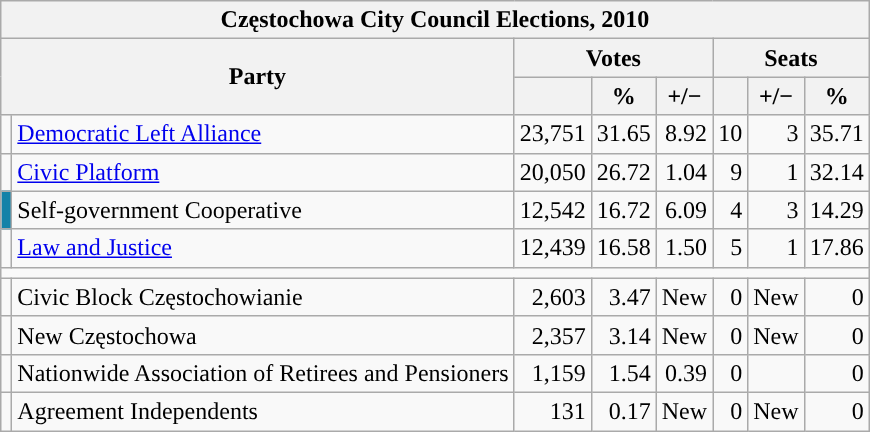<table class="wikitable">
<tr>
<th colspan=8>Częstochowa City Council Elections, 2010</th>
</tr>
<tr>
<th rowspan="2" colspan="2">Party</th>
<th colspan="3">Votes</th>
<th colspan="3">Seats</th>
</tr>
<tr>
<th></th>
<th>%</th>
<th>+/−</th>
<th></th>
<th>+/−</th>
<th>%</th>
</tr>
<tr>
<td style="background-color:"></td>
<td><a href='#'>Democratic Left Alliance</a></td>
<td align="right">23,751</td>
<td align="right">31.65</td>
<td align="right"> 8.92</td>
<td align="right">10</td>
<td align="right"> 3</td>
<td align="right">35.71</td>
</tr>
<tr>
<td style="background-color:"></td>
<td><a href='#'>Civic Platform</a></td>
<td align="right">20,050</td>
<td align="right">26.72</td>
<td align="right"> 1.04</td>
<td align="right">9</td>
<td align="right"> 1</td>
<td align="right">32.14</td>
</tr>
<tr>
<td style="background-color:#1482a8"></td>
<td>Self-government Cooperative</td>
<td align="right">12,542</td>
<td align="right">16.72</td>
<td align="right"> 6.09</td>
<td align="right">4</td>
<td align="right"> 3</td>
<td align="right">14.29</td>
</tr>
<tr>
<td style="background-color:"></td>
<td><a href='#'>Law and Justice</a></td>
<td align="right">12,439</td>
<td align="right">16.58</td>
<td align="right"> 1.50</td>
<td align="right">5</td>
<td align="right"> 1</td>
<td align="right">17.86</td>
</tr>
<tr>
<td colspan=8></td>
</tr>
<tr>
<td style="background-color:"></td>
<td>Civic Block Częstochowianie</td>
<td align="right">2,603</td>
<td align="right">3.47</td>
<td align="right">New</td>
<td align="right">0</td>
<td align="right">New</td>
<td align="right">0</td>
</tr>
<tr>
<td style="background-color:"></td>
<td>New Częstochowa</td>
<td align="right">2,357</td>
<td align="right">3.14</td>
<td align="right">New</td>
<td align="right">0</td>
<td align="right">New</td>
<td align="right">0</td>
</tr>
<tr>
<td style="background-color:"></td>
<td>Nationwide Association of Retirees and Pensioners</td>
<td align="right">1,159</td>
<td align="right">1.54</td>
<td align="right"> 0.39</td>
<td align="right">0</td>
<td align="right"></td>
<td align="right">0</td>
</tr>
<tr>
<td style="background-color:"></td>
<td>Agreement Independents</td>
<td align="right">131</td>
<td align="right">0.17</td>
<td align="right">New</td>
<td align="right">0</td>
<td align="right">New</td>
<td align="right">0</td>
</tr>
</table>
